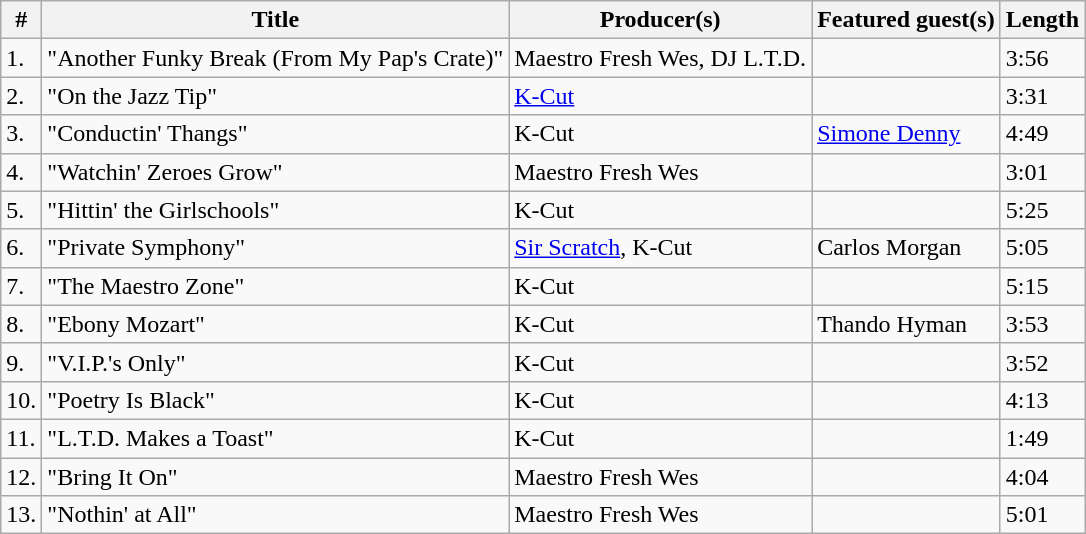<table class="wikitable">
<tr>
<th>#</th>
<th>Title</th>
<th>Producer(s)</th>
<th>Featured guest(s)</th>
<th>Length</th>
</tr>
<tr>
<td>1.</td>
<td>"Another Funky Break (From My Pap's Crate)"</td>
<td>Maestro Fresh Wes, DJ L.T.D.</td>
<td></td>
<td>3:56</td>
</tr>
<tr>
<td>2.</td>
<td>"On the Jazz Tip"</td>
<td><a href='#'>K-Cut</a></td>
<td></td>
<td>3:31</td>
</tr>
<tr>
<td>3.</td>
<td>"Conductin' Thangs"</td>
<td>K-Cut</td>
<td><a href='#'>Simone Denny</a></td>
<td>4:49</td>
</tr>
<tr>
<td>4.</td>
<td>"Watchin' Zeroes Grow"</td>
<td>Maestro Fresh Wes</td>
<td></td>
<td>3:01</td>
</tr>
<tr>
<td>5.</td>
<td>"Hittin' the Girlschools"</td>
<td>K-Cut</td>
<td></td>
<td>5:25</td>
</tr>
<tr>
<td>6.</td>
<td>"Private Symphony"</td>
<td><a href='#'>Sir Scratch</a>, K-Cut</td>
<td>Carlos Morgan</td>
<td>5:05</td>
</tr>
<tr>
<td>7.</td>
<td>"The Maestro Zone"</td>
<td>K-Cut</td>
<td></td>
<td>5:15</td>
</tr>
<tr>
<td>8.</td>
<td>"Ebony Mozart"</td>
<td>K-Cut</td>
<td>Thando Hyman</td>
<td>3:53</td>
</tr>
<tr>
<td>9.</td>
<td>"V.I.P.'s Only"</td>
<td>K-Cut</td>
<td></td>
<td>3:52</td>
</tr>
<tr>
<td>10.</td>
<td>"Poetry Is Black"</td>
<td>K-Cut</td>
<td></td>
<td>4:13</td>
</tr>
<tr>
<td>11.</td>
<td>"L.T.D. Makes a Toast"</td>
<td>K-Cut</td>
<td></td>
<td>1:49</td>
</tr>
<tr>
<td>12.</td>
<td>"Bring It On"</td>
<td>Maestro Fresh Wes</td>
<td></td>
<td>4:04</td>
</tr>
<tr>
<td>13.</td>
<td>"Nothin' at All"</td>
<td>Maestro Fresh Wes</td>
<td></td>
<td>5:01</td>
</tr>
</table>
